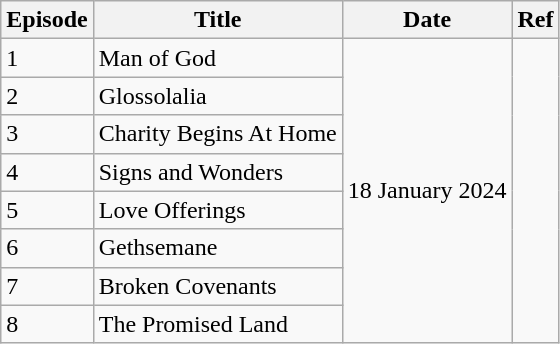<table class="wikitable">
<tr>
<th>Episode</th>
<th>Title</th>
<th>Date</th>
<th>Ref</th>
</tr>
<tr>
<td>1</td>
<td>Man of God</td>
<td rowspan="8">18 January 2024</td>
<td rowspan="8"></td>
</tr>
<tr>
<td>2</td>
<td>Glossolalia</td>
</tr>
<tr>
<td>3</td>
<td>Charity Begins At Home</td>
</tr>
<tr>
<td>4</td>
<td>Signs and Wonders</td>
</tr>
<tr>
<td>5</td>
<td>Love Offerings</td>
</tr>
<tr>
<td>6</td>
<td>Gethsemane</td>
</tr>
<tr>
<td>7</td>
<td>Broken Covenants</td>
</tr>
<tr>
<td>8</td>
<td>The Promised Land</td>
</tr>
</table>
